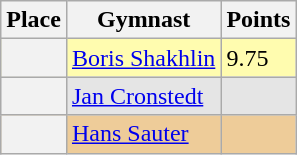<table class="wikitable sortable">
<tr>
<th>Place</th>
<th>Gymnast</th>
<th>Points</th>
</tr>
<tr align="left" valign="top" bgcolor=fffcaf>
<th></th>
<td align="left"> <a href='#'>Boris Shakhlin</a></td>
<td align="left">9.75</td>
</tr>
<tr align="left" valign="top" bgcolor=e5e5e5>
<th></th>
<td align="left"> <a href='#'>Jan Cronstedt</a></td>
<td align="left"></td>
</tr>
<tr align="left" valign="top" bgcolor=eecc99>
<th></th>
<td align="left"> <a href='#'>Hans Sauter</a></td>
<td align="left"></td>
</tr>
</table>
